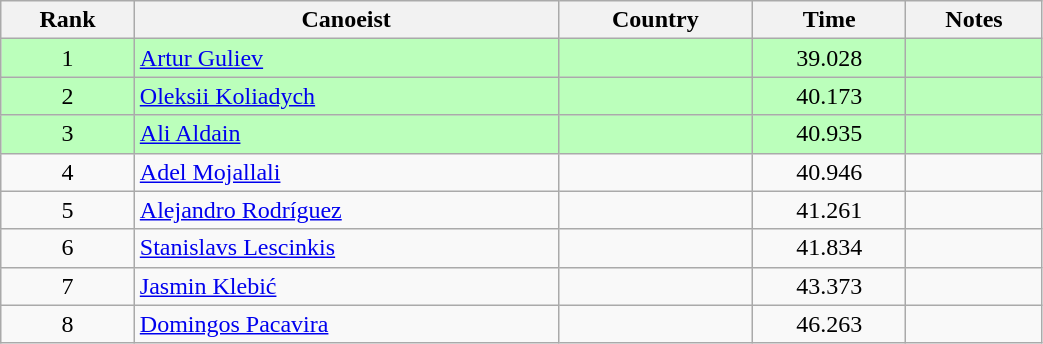<table class="wikitable" style="text-align:center;width: 55%">
<tr>
<th>Rank</th>
<th>Canoeist</th>
<th>Country</th>
<th>Time</th>
<th>Notes</th>
</tr>
<tr bgcolor=bbffbb>
<td>1</td>
<td align="left"><a href='#'>Artur Guliev</a></td>
<td align="left"></td>
<td>39.028</td>
<td></td>
</tr>
<tr bgcolor=bbffbb>
<td>2</td>
<td align="left"><a href='#'>Oleksii Koliadych</a></td>
<td align="left"></td>
<td>40.173</td>
<td></td>
</tr>
<tr bgcolor=bbffbb>
<td>3</td>
<td align="left"><a href='#'>Ali Aldain</a></td>
<td align="left"></td>
<td>40.935</td>
<td></td>
</tr>
<tr>
<td>4</td>
<td align="left"><a href='#'>Adel Mojallali</a></td>
<td align="left"></td>
<td>40.946</td>
<td></td>
</tr>
<tr>
<td>5</td>
<td align="left"><a href='#'>Alejandro Rodríguez</a></td>
<td align="left"></td>
<td>41.261</td>
<td></td>
</tr>
<tr>
<td>6</td>
<td align="left"><a href='#'>Stanislavs Lescinkis</a></td>
<td align="left"></td>
<td>41.834</td>
<td></td>
</tr>
<tr>
<td>7</td>
<td align="left"><a href='#'>Jasmin Klebić</a></td>
<td align="left"></td>
<td>43.373</td>
<td></td>
</tr>
<tr>
<td>8</td>
<td align="left"><a href='#'>Domingos Pacavira</a></td>
<td align="left"></td>
<td>46.263</td>
<td></td>
</tr>
</table>
